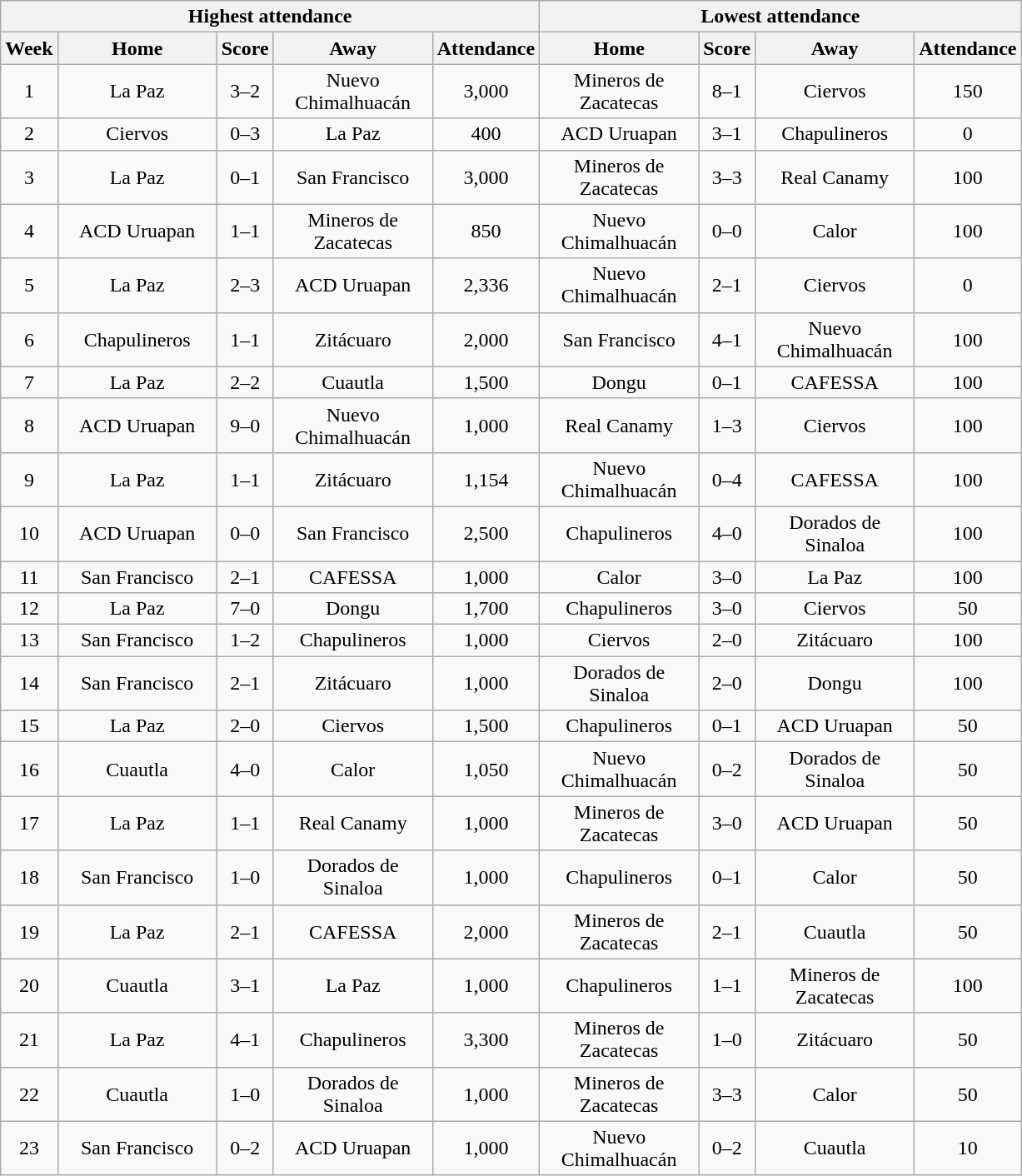<table class="wikitable" style="text-align:center">
<tr>
<th colspan=5>Highest attendance</th>
<th colspan=4>Lowest attendance</th>
</tr>
<tr>
<th>Week</th>
<th class="unsortable" width=120>Home</th>
<th>Score</th>
<th class="unsortable" width=120>Away</th>
<th>Attendance</th>
<th class="unsortable" width=120>Home</th>
<th>Score</th>
<th class="unsortable" width=120>Away</th>
<th>Attendance</th>
</tr>
<tr>
<td>1</td>
<td>La Paz</td>
<td>3–2</td>
<td>Nuevo Chimalhuacán</td>
<td>3,000</td>
<td>Mineros de Zacatecas</td>
<td>8–1</td>
<td>Ciervos</td>
<td>150</td>
</tr>
<tr>
<td>2</td>
<td>Ciervos</td>
<td>0–3</td>
<td>La Paz</td>
<td>400</td>
<td>ACD Uruapan</td>
<td>3–1</td>
<td>Chapulineros</td>
<td>0</td>
</tr>
<tr>
<td>3</td>
<td>La Paz</td>
<td>0–1</td>
<td>San Francisco</td>
<td>3,000</td>
<td>Mineros de Zacatecas</td>
<td>3–3</td>
<td>Real Canamy</td>
<td>100</td>
</tr>
<tr>
<td>4</td>
<td>ACD Uruapan</td>
<td>1–1</td>
<td>Mineros de Zacatecas</td>
<td>850</td>
<td>Nuevo Chimalhuacán</td>
<td>0–0</td>
<td>Calor</td>
<td>100</td>
</tr>
<tr>
<td>5</td>
<td>La Paz</td>
<td>2–3</td>
<td>ACD Uruapan</td>
<td>2,336</td>
<td>Nuevo Chimalhuacán</td>
<td>2–1</td>
<td>Ciervos</td>
<td>0</td>
</tr>
<tr>
<td>6</td>
<td>Chapulineros</td>
<td>1–1</td>
<td>Zitácuaro</td>
<td>2,000</td>
<td>San Francisco</td>
<td>4–1</td>
<td>Nuevo Chimalhuacán</td>
<td>100</td>
</tr>
<tr>
<td>7</td>
<td>La Paz</td>
<td>2–2</td>
<td>Cuautla</td>
<td>1,500</td>
<td>Dongu</td>
<td>0–1</td>
<td>CAFESSA</td>
<td>100</td>
</tr>
<tr>
<td>8</td>
<td>ACD Uruapan</td>
<td>9–0</td>
<td>Nuevo Chimalhuacán</td>
<td>1,000</td>
<td>Real Canamy</td>
<td>1–3</td>
<td>Ciervos</td>
<td>100</td>
</tr>
<tr>
<td>9</td>
<td>La Paz</td>
<td>1–1</td>
<td>Zitácuaro</td>
<td>1,154</td>
<td>Nuevo Chimalhuacán</td>
<td>0–4</td>
<td>CAFESSA</td>
<td>100</td>
</tr>
<tr>
<td>10</td>
<td>ACD Uruapan</td>
<td>0–0</td>
<td>San Francisco</td>
<td>2,500</td>
<td>Chapulineros</td>
<td>4–0</td>
<td>Dorados de Sinaloa</td>
<td>100</td>
</tr>
<tr>
<td>11</td>
<td>San Francisco</td>
<td>2–1</td>
<td>CAFESSA</td>
<td>1,000</td>
<td>Calor</td>
<td>3–0</td>
<td>La Paz</td>
<td>100</td>
</tr>
<tr>
<td>12</td>
<td>La Paz</td>
<td>7–0</td>
<td>Dongu</td>
<td>1,700</td>
<td>Chapulineros</td>
<td>3–0</td>
<td>Ciervos</td>
<td>50</td>
</tr>
<tr>
<td>13</td>
<td>San Francisco</td>
<td>1–2</td>
<td>Chapulineros</td>
<td>1,000</td>
<td>Ciervos</td>
<td>2–0</td>
<td>Zitácuaro</td>
<td>100</td>
</tr>
<tr>
<td>14</td>
<td>San Francisco</td>
<td>2–1</td>
<td>Zitácuaro</td>
<td>1,000</td>
<td>Dorados de Sinaloa</td>
<td>2–0</td>
<td>Dongu</td>
<td>100</td>
</tr>
<tr>
<td>15</td>
<td>La Paz</td>
<td>2–0</td>
<td>Ciervos</td>
<td>1,500</td>
<td>Chapulineros</td>
<td>0–1</td>
<td>ACD Uruapan</td>
<td>50</td>
</tr>
<tr>
<td>16</td>
<td>Cuautla</td>
<td>4–0</td>
<td>Calor</td>
<td>1,050</td>
<td>Nuevo Chimalhuacán</td>
<td>0–2</td>
<td>Dorados de Sinaloa</td>
<td>50</td>
</tr>
<tr>
<td>17</td>
<td>La Paz</td>
<td>1–1</td>
<td>Real Canamy</td>
<td>1,000</td>
<td>Mineros de Zacatecas</td>
<td>3–0</td>
<td>ACD Uruapan</td>
<td>50</td>
</tr>
<tr>
<td>18</td>
<td>San Francisco</td>
<td>1–0</td>
<td>Dorados de Sinaloa</td>
<td>1,000</td>
<td>Chapulineros</td>
<td>0–1</td>
<td>Calor</td>
<td>50</td>
</tr>
<tr>
<td>19</td>
<td>La Paz</td>
<td>2–1</td>
<td>CAFESSA</td>
<td>2,000</td>
<td>Mineros de Zacatecas</td>
<td>2–1</td>
<td>Cuautla</td>
<td>50</td>
</tr>
<tr>
<td>20</td>
<td>Cuautla</td>
<td>3–1</td>
<td>La Paz</td>
<td>1,000</td>
<td>Chapulineros</td>
<td>1–1</td>
<td>Mineros de Zacatecas</td>
<td>100</td>
</tr>
<tr>
<td>21</td>
<td>La Paz</td>
<td>4–1</td>
<td>Chapulineros</td>
<td>3,300</td>
<td>Mineros de Zacatecas</td>
<td>1–0</td>
<td>Zitácuaro</td>
<td>50</td>
</tr>
<tr>
<td>22</td>
<td>Cuautla</td>
<td>1–0</td>
<td>Dorados de Sinaloa</td>
<td>1,000</td>
<td>Mineros de Zacatecas</td>
<td>3–3</td>
<td>Calor</td>
<td>50</td>
</tr>
<tr>
<td>23</td>
<td>San Francisco</td>
<td>0–2</td>
<td>ACD Uruapan</td>
<td>1,000</td>
<td>Nuevo Chimalhuacán</td>
<td>0–2</td>
<td>Cuautla</td>
<td>10</td>
</tr>
</table>
